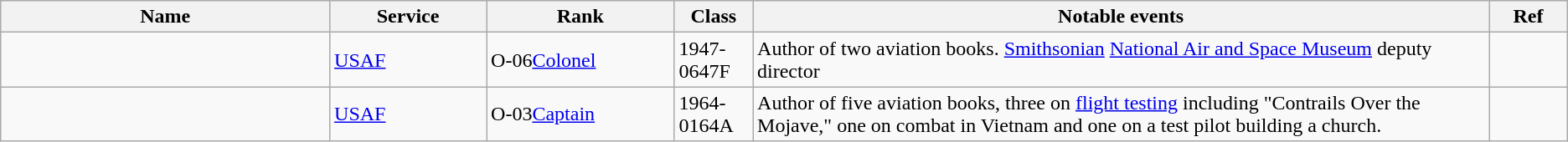<table class="wikitable sortable">
<tr>
<th style="width:21%;">Name</th>
<th ! style="width:10%;">Service</th>
<th ! style="width:12%;">Rank</th>
<th ! style="width:5%;">Class</th>
<th ! style="width:47%;" class="unsortable">Notable events</th>
<th ! style="width:5%;" class="unsortable">Ref</th>
</tr>
<tr>
<td></td>
<td><a href='#'>USAF</a></td>
<td><span>O-06</span><a href='#'>Colonel</a></td>
<td><span>1947-06</span>47F</td>
<td>Author of two aviation books. <a href='#'>Smithsonian</a> <a href='#'>National Air and Space Museum</a> deputy director</td>
<td></td>
</tr>
<tr>
<td></td>
<td><a href='#'>USAF</a></td>
<td><span>O-03</span><a href='#'>Captain</a></td>
<td><span>1964-01</span>64A</td>
<td>Author of five aviation books, three on <a href='#'>flight testing</a> including "Contrails Over the Mojave," one on combat in Vietnam and one on a test pilot building a church.</td>
<td></td>
</tr>
</table>
